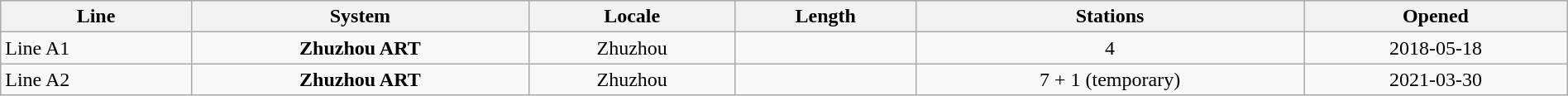<table class="wikitable sortable collapsible" style="width:100%">
<tr>
<th scope="col">Line</th>
<th scope="col">System</th>
<th scope="col">Locale</th>
<th scope="col">Length</th>
<th scope="col">Stations</th>
<th scope="col">Opened</th>
</tr>
<tr>
<td>Line A1 </td>
<td style="text-align:center"><strong>Zhuzhou ART</strong></td>
<td style="text-align:center">Zhuzhou</td>
<td style="text-align:center"></td>
<td style="text-align:center">4</td>
<td style="text-align:center">2018-05-18</td>
</tr>
<tr>
<td>Line A2 </td>
<td style="text-align:center"><strong>Zhuzhou ART</strong></td>
<td style="text-align:center">Zhuzhou</td>
<td style="text-align:center"></td>
<td style="text-align:center">7 + 1 (temporary)</td>
<td style="text-align:center">2021-03-30<br></td>
</tr>
</table>
